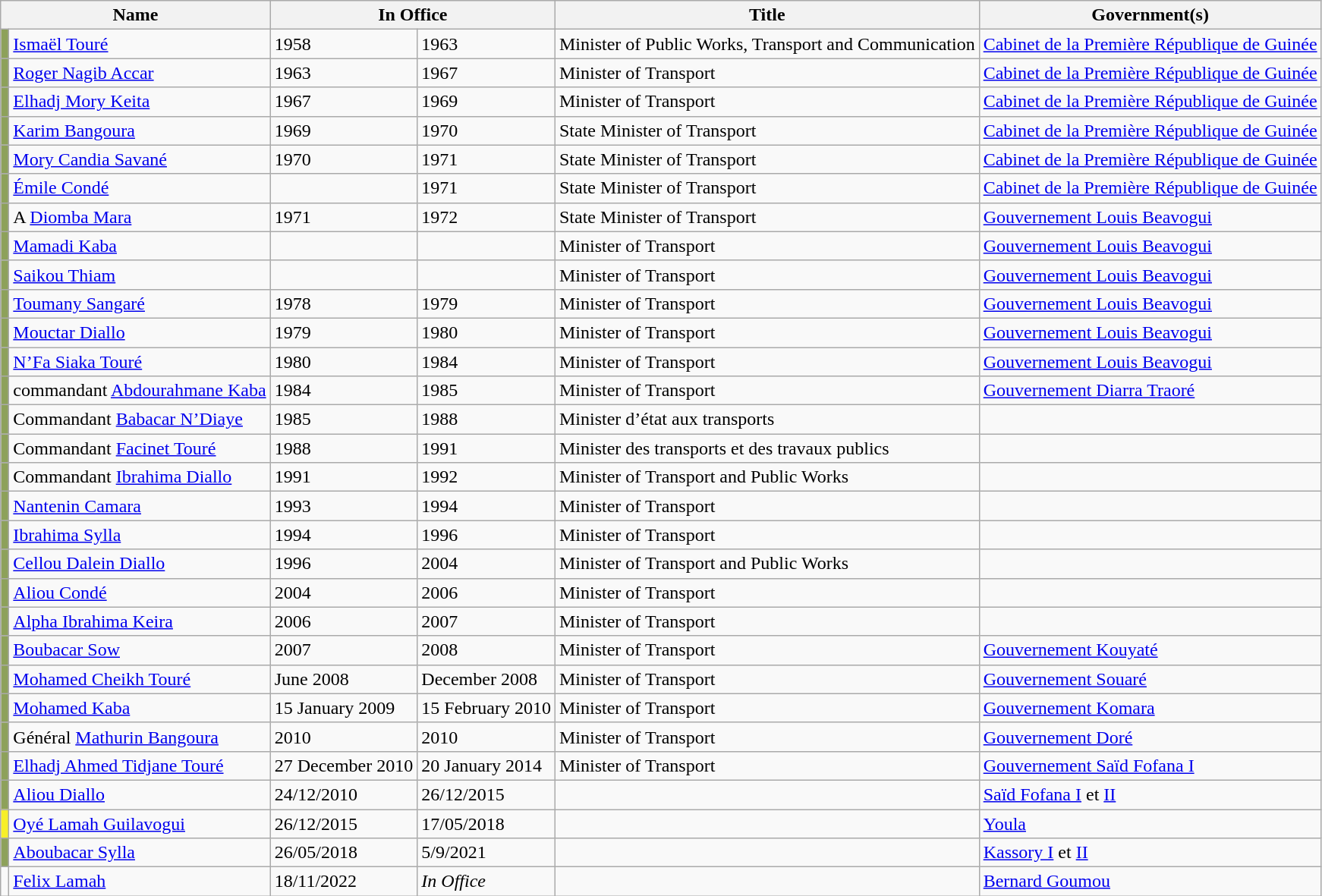<table class="wikitable alternance">
<tr>
<th colspan="2" scope="col">Name</th>
<th colspan="2" scope="col">In Office</th>
<th scope="col">Title</th>
<th scope="col">Government(s)</th>
</tr>
<tr>
<td bgcolor="#8DA15A"></td>
<td><a href='#'>Ismaël Touré</a></td>
<td>1958</td>
<td>1963</td>
<td>Minister of Public Works, Transport and Communication</td>
<td><a href='#'>Cabinet de la Première République de Guinée</a></td>
</tr>
<tr>
<td bgcolor="#8DA15A"></td>
<td><a href='#'>Roger Nagib Accar</a></td>
<td>1963</td>
<td>1967</td>
<td>Minister of Transport</td>
<td><a href='#'>Cabinet de la Première République de Guinée</a></td>
</tr>
<tr>
<td bgcolor="#8DA15A"></td>
<td><a href='#'>Elhadj Mory Keita</a></td>
<td>1967</td>
<td>1969</td>
<td>Minister of Transport</td>
<td><a href='#'>Cabinet de la Première République de Guinée</a></td>
</tr>
<tr>
<td bgcolor="#8DA15A"></td>
<td><a href='#'>Karim Bangoura</a></td>
<td>1969</td>
<td>1970</td>
<td>State Minister of Transport</td>
<td><a href='#'>Cabinet de la Première République de Guinée</a></td>
</tr>
<tr>
<td bgcolor="#8DA15A"></td>
<td><a href='#'>Mory Candia Savané</a></td>
<td>1970</td>
<td>1971</td>
<td>State Minister of Transport</td>
<td><a href='#'>Cabinet de la Première République de Guinée</a></td>
</tr>
<tr>
<td bgcolor="#8DA15A"></td>
<td><a href='#'>Émile Condé</a></td>
<td></td>
<td>1971</td>
<td>State Minister of Transport</td>
<td><a href='#'>Cabinet de la Première République de Guinée</a></td>
</tr>
<tr>
<td bgcolor="#8DA15A"></td>
<td>A <a href='#'>Diomba Mara</a></td>
<td>1971</td>
<td>1972</td>
<td>State Minister of Transport</td>
<td><a href='#'>Gouvernement Louis Beavogui</a></td>
</tr>
<tr>
<td bgcolor="#8DA15A"></td>
<td><a href='#'>Mamadi Kaba</a></td>
<td></td>
<td></td>
<td>Minister of Transport</td>
<td><a href='#'>Gouvernement Louis Beavogui</a></td>
</tr>
<tr>
<td bgcolor="#8DA15A"></td>
<td><a href='#'>Saikou Thiam</a></td>
<td></td>
<td></td>
<td>Minister of Transport</td>
<td><a href='#'>Gouvernement Louis Beavogui</a></td>
</tr>
<tr>
<td bgcolor="#8DA15A"></td>
<td><a href='#'>Toumany Sangaré</a></td>
<td>1978</td>
<td>1979</td>
<td>Minister of Transport</td>
<td><a href='#'>Gouvernement Louis Beavogui</a></td>
</tr>
<tr>
<td bgcolor="#8DA15A"></td>
<td><a href='#'>Mouctar Diallo</a></td>
<td>1979</td>
<td>1980</td>
<td>Minister of Transport</td>
<td><a href='#'>Gouvernement Louis Beavogui</a></td>
</tr>
<tr>
<td bgcolor="#8DA15A"></td>
<td><a href='#'>N’Fa Siaka Touré</a></td>
<td>1980</td>
<td>1984</td>
<td>Minister of Transport</td>
<td><a href='#'>Gouvernement Louis Beavogui</a></td>
</tr>
<tr>
<td bgcolor="#8DA15A"></td>
<td>commandant <a href='#'>Abdourahmane Kaba</a></td>
<td>1984</td>
<td>1985</td>
<td>Minister of Transport</td>
<td><a href='#'>Gouvernement Diarra Traoré</a></td>
</tr>
<tr>
<td bgcolor="#8DA15A"></td>
<td>Commandant <a href='#'>Babacar N’Diaye</a></td>
<td>1985</td>
<td>1988</td>
<td>Minister d’état aux transports</td>
<td></td>
</tr>
<tr>
<td bgcolor="#8DA15A"></td>
<td>Commandant <a href='#'>Facinet Touré</a></td>
<td>1988</td>
<td>1991</td>
<td>Minister des transports et des travaux publics</td>
<td></td>
</tr>
<tr>
<td bgcolor="#8DA15A"></td>
<td>Commandant <a href='#'>Ibrahima Diallo</a></td>
<td>1991</td>
<td>1992</td>
<td>Minister of Transport and Public Works</td>
<td></td>
</tr>
<tr>
<td bgcolor="#8DA15A"></td>
<td><a href='#'>Nantenin Camara</a></td>
<td>1993</td>
<td>1994</td>
<td>Minister of Transport</td>
<td></td>
</tr>
<tr>
<td bgcolor="#8DA15A"></td>
<td><a href='#'>Ibrahima Sylla</a></td>
<td>1994</td>
<td>1996</td>
<td>Minister of Transport</td>
<td></td>
</tr>
<tr>
<td bgcolor="#8DA15A"></td>
<td><a href='#'>Cellou Dalein Diallo</a></td>
<td>1996</td>
<td>2004</td>
<td>Minister of Transport and Public Works</td>
<td></td>
</tr>
<tr>
<td bgcolor="#8DA15A"></td>
<td><a href='#'>Aliou Condé</a></td>
<td>2004</td>
<td>2006</td>
<td>Minister of Transport</td>
<td></td>
</tr>
<tr>
<td bgcolor="#8DA15A"></td>
<td><a href='#'>Alpha Ibrahima Keira</a></td>
<td>2006</td>
<td>2007</td>
<td>Minister of Transport</td>
<td></td>
</tr>
<tr>
<td bgcolor="#8DA15A"></td>
<td><a href='#'>Boubacar Sow</a></td>
<td>2007</td>
<td>2008</td>
<td>Minister of Transport</td>
<td><a href='#'>Gouvernement Kouyaté</a></td>
</tr>
<tr>
<td bgcolor="#8DA15A"></td>
<td><a href='#'>Mohamed Cheikh Touré</a></td>
<td>June 2008</td>
<td>December 2008</td>
<td>Minister of Transport</td>
<td><a href='#'>Gouvernement Souaré</a></td>
</tr>
<tr>
<td bgcolor="#8DA15A"></td>
<td><a href='#'>Mohamed Kaba</a></td>
<td>15 January 2009</td>
<td>15 February 2010</td>
<td>Minister of Transport</td>
<td><a href='#'>Gouvernement Komara</a></td>
</tr>
<tr>
<td bgcolor="#8DA15A"></td>
<td>Général <a href='#'>Mathurin Bangoura</a></td>
<td>2010</td>
<td>2010</td>
<td>Minister of Transport</td>
<td><a href='#'>Gouvernement Doré</a></td>
</tr>
<tr>
<td bgcolor="#8DA15A"></td>
<td><a href='#'>Elhadj Ahmed Tidjane Touré</a></td>
<td>27 December 2010</td>
<td>20 January 2014</td>
<td>Minister of Transport</td>
<td><a href='#'>Gouvernement Saïd Fofana I</a></td>
</tr>
<tr>
<td bgcolor="#8DA15A"></td>
<td><a href='#'>Aliou Diallo</a></td>
<td>24/12/2010</td>
<td>26/12/2015</td>
<td></td>
<td><a href='#'>Saïd Fofana I</a> et <a href='#'>II</a></td>
</tr>
<tr>
<td bgcolor="#F7EF28"></td>
<td><a href='#'>Oyé Lamah Guilavogui</a></td>
<td>26/12/2015</td>
<td>17/05/2018</td>
<td></td>
<td><a href='#'>Youla</a></td>
</tr>
<tr>
<td bgcolor="#8DA15A"></td>
<td><a href='#'>Aboubacar Sylla</a></td>
<td>26/05/2018</td>
<td>5/9/2021</td>
<td></td>
<td><a href='#'>Kassory I</a> et <a href='#'>II</a></td>
</tr>
<tr>
<td></td>
<td><a href='#'>Felix Lamah</a></td>
<td>18/11/2022</td>
<td><em>In Office</em></td>
<td></td>
<td><a href='#'>Bernard Goumou</a></td>
</tr>
</table>
